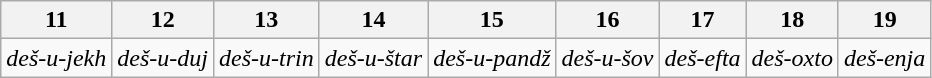<table class="wikitable">
<tr>
<th>11</th>
<th>12</th>
<th>13</th>
<th>14</th>
<th>15</th>
<th>16</th>
<th>17</th>
<th>18</th>
<th>19</th>
</tr>
<tr>
<td><em>deš-u-jekh</em></td>
<td><em>deš-u-duj</em></td>
<td><em>deš-u-trin</em></td>
<td><em>deš-u-štar</em></td>
<td><em>deš-u-pandž</em></td>
<td><em>deš-u-šov</em></td>
<td><em>deš-efta</em></td>
<td><em>deš-oxto</em></td>
<td><em>deš-enja</em></td>
</tr>
</table>
